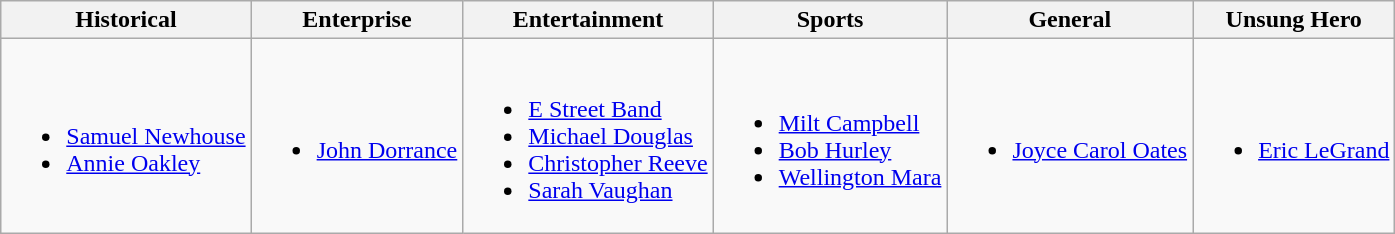<table class="wikitable">
<tr>
<th>Historical</th>
<th>Enterprise</th>
<th>Entertainment</th>
<th>Sports</th>
<th>General</th>
<th>Unsung Hero</th>
</tr>
<tr>
<td><br><ul><li><a href='#'>Samuel Newhouse</a></li><li><a href='#'>Annie Oakley</a></li></ul></td>
<td><br><ul><li><a href='#'>John Dorrance</a></li></ul></td>
<td><br><ul><li><a href='#'>E Street Band</a></li><li><a href='#'>Michael Douglas</a></li><li><a href='#'>Christopher Reeve</a></li><li><a href='#'>Sarah Vaughan</a></li></ul></td>
<td><br><ul><li><a href='#'>Milt Campbell</a></li><li><a href='#'>Bob Hurley</a></li><li><a href='#'>Wellington Mara</a></li></ul></td>
<td><br><ul><li><a href='#'>Joyce Carol Oates</a></li></ul></td>
<td><br><ul><li><a href='#'>Eric LeGrand</a></li></ul></td>
</tr>
</table>
